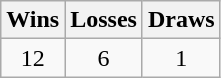<table class="wikitable">
<tr>
<th>Wins</th>
<th>Losses</th>
<th>Draws</th>
</tr>
<tr>
<td align=center>12</td>
<td align=center>6</td>
<td align=center>1</td>
</tr>
</table>
